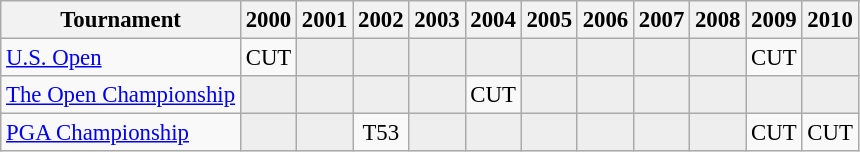<table class="wikitable" style="font-size:95%;text-align:center;">
<tr>
<th>Tournament</th>
<th>2000</th>
<th>2001</th>
<th>2002</th>
<th>2003</th>
<th>2004</th>
<th>2005</th>
<th>2006</th>
<th>2007</th>
<th>2008</th>
<th>2009</th>
<th>2010</th>
</tr>
<tr>
<td align=left><a href='#'>U.S. Open</a></td>
<td>CUT</td>
<td style="background:#eeeeee;"></td>
<td style="background:#eeeeee;"></td>
<td style="background:#eeeeee;"></td>
<td style="background:#eeeeee;"></td>
<td style="background:#eeeeee;"></td>
<td style="background:#eeeeee;"></td>
<td style="background:#eeeeee;"></td>
<td style="background:#eeeeee;"></td>
<td>CUT</td>
<td style="background:#eeeeee;"></td>
</tr>
<tr>
<td align=left><a href='#'>The Open Championship</a></td>
<td style="background:#eeeeee;"></td>
<td style="background:#eeeeee;"></td>
<td style="background:#eeeeee;"></td>
<td style="background:#eeeeee;"></td>
<td>CUT</td>
<td style="background:#eeeeee;"></td>
<td style="background:#eeeeee;"></td>
<td style="background:#eeeeee;"></td>
<td style="background:#eeeeee;"></td>
<td style="background:#eeeeee;"></td>
<td style="background:#eeeeee;"></td>
</tr>
<tr>
<td align=left><a href='#'>PGA Championship</a></td>
<td style="background:#eeeeee;"></td>
<td style="background:#eeeeee;"></td>
<td>T53</td>
<td style="background:#eeeeee;"></td>
<td style="background:#eeeeee;"></td>
<td style="background:#eeeeee;"></td>
<td style="background:#eeeeee;"></td>
<td style="background:#eeeeee;"></td>
<td style="background:#eeeeee;"></td>
<td>CUT</td>
<td>CUT</td>
</tr>
</table>
